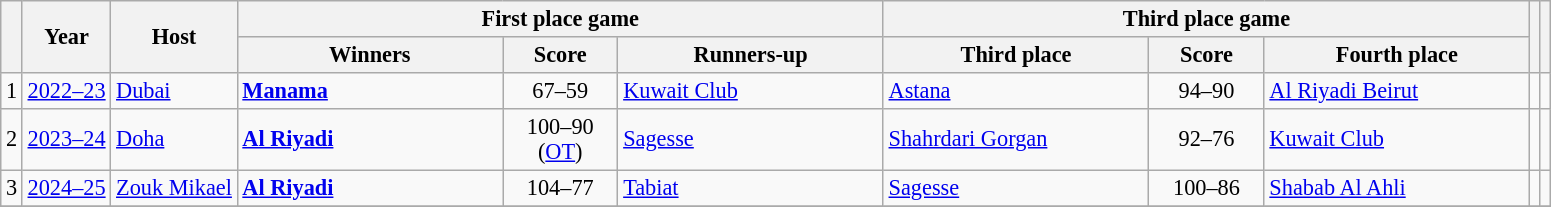<table class="wikitable sortable" style="font-size:93%; text-align:; width:;">
<tr>
<th rowspan=2 style= "width:;"></th>
<th rowspan=2 style= "width:;">Year</th>
<th rowspan=2 style= "width:60;">Host</th>
<th colspan=3>First place game</th>
<th colspan=3>Third place game</th>
<th rowspan=2 style= "width:;"></th>
<th rowspan=2 style= "width:;"></th>
</tr>
<tr>
<th width= 170px>Winners</th>
<th width= 70px>Score</th>
<th width= 170px>Runners-up</th>
<th width= 170px>Third place</th>
<th width= 70px>Score</th>
<th width= 170px>Fourth place</th>
</tr>
<tr>
<td align="center">1</td>
<td align="center"><a href='#'>2022–23</a></td>
<td> <a href='#'>Dubai</a></td>
<td> <strong><a href='#'>Manama</a></strong></td>
<td align="center">67–59</td>
<td> <a href='#'>Kuwait Club</a></td>
<td> <a href='#'>Astana</a></td>
<td align="center">94–90</td>
<td> <a href='#'>Al Riyadi Beirut</a></td>
<td></td>
<td align="center"></td>
</tr>
<tr>
<td align="center">2</td>
<td align="center"><a href='#'>2023–24</a></td>
<td> <a href='#'>Doha</a></td>
<td> <strong><a href='#'>Al Riyadi</a></strong></td>
<td align="center">100–90 (<a href='#'>OT</a>)</td>
<td> <a href='#'>Sagesse</a></td>
<td> <a href='#'>Shahrdari Gorgan</a></td>
<td align="center">92–76</td>
<td> <a href='#'>Kuwait Club</a></td>
<td></td>
<td align="center"></td>
</tr>
<tr>
<td align="center">3</td>
<td align="center"><a href='#'>2024–25</a></td>
<td> <a href='#'>Zouk Mikael</a></td>
<td> <strong><a href='#'>Al Riyadi</a></strong></td>
<td align="center">104–77</td>
<td> <a href='#'>Tabiat</a></td>
<td> <a href='#'>Sagesse</a></td>
<td align="center">100–86</td>
<td> <a href='#'>Shabab Al Ahli</a></td>
<td></td>
<td align="center"></td>
</tr>
<tr>
</tr>
</table>
